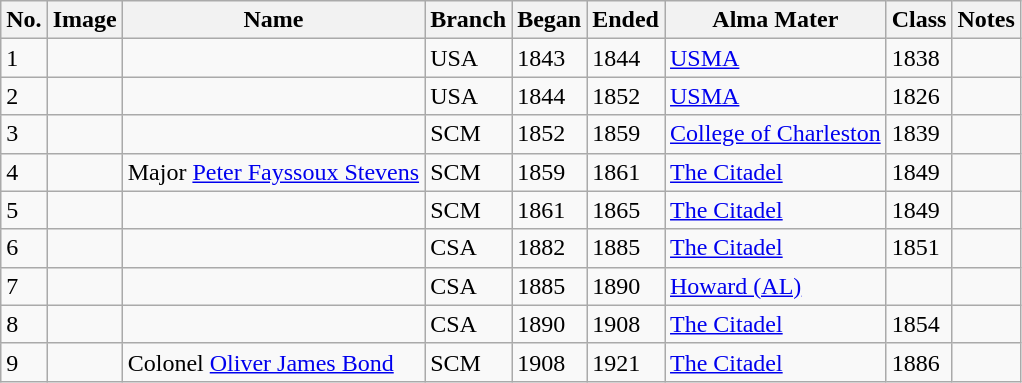<table class=wikitable sortable>
<tr>
<th>No.</th>
<th>Image</th>
<th>Name</th>
<th>Branch</th>
<th>Began</th>
<th>Ended</th>
<th>Alma Mater</th>
<th>Class</th>
<th>Notes</th>
</tr>
<tr>
<td>1</td>
<td></td>
<td></td>
<td>USA</td>
<td>1843</td>
<td>1844</td>
<td><a href='#'>USMA</a></td>
<td>1838</td>
<td></td>
</tr>
<tr>
<td>2</td>
<td></td>
<td></td>
<td>USA</td>
<td>1844</td>
<td>1852</td>
<td><a href='#'>USMA</a></td>
<td>1826</td>
<td></td>
</tr>
<tr>
<td>3</td>
<td></td>
<td></td>
<td>SCM</td>
<td>1852</td>
<td>1859</td>
<td><a href='#'>College of Charleston</a></td>
<td>1839</td>
<td></td>
</tr>
<tr>
<td>4</td>
<td></td>
<td {{sortname>Major <a href='#'>Peter Fayssoux Stevens</a></td>
<td>SCM</td>
<td>1859</td>
<td>1861</td>
<td><a href='#'>The Citadel</a></td>
<td>1849</td>
<td></td>
</tr>
<tr>
<td>5</td>
<td></td>
<td></td>
<td>SCM</td>
<td>1861</td>
<td>1865</td>
<td><a href='#'>The Citadel</a></td>
<td>1849</td>
<td></td>
</tr>
<tr>
<td>6</td>
<td></td>
<td></td>
<td>CSA</td>
<td>1882</td>
<td>1885</td>
<td><a href='#'>The Citadel</a></td>
<td>1851</td>
<td></td>
</tr>
<tr>
<td>7</td>
<td></td>
<td></td>
<td>CSA</td>
<td>1885</td>
<td>1890</td>
<td><a href='#'>Howard (AL)</a></td>
<td></td>
<td></td>
</tr>
<tr>
<td>8</td>
<td></td>
<td></td>
<td>CSA</td>
<td>1890</td>
<td>1908</td>
<td><a href='#'>The Citadel</a></td>
<td>1854</td>
<td></td>
</tr>
<tr>
<td>9</td>
<td></td>
<td {{sortname>Colonel <a href='#'>Oliver James Bond</a></td>
<td>SCM</td>
<td>1908</td>
<td>1921</td>
<td><a href='#'>The Citadel</a></td>
<td>1886</td>
<td></td>
</tr>
</table>
